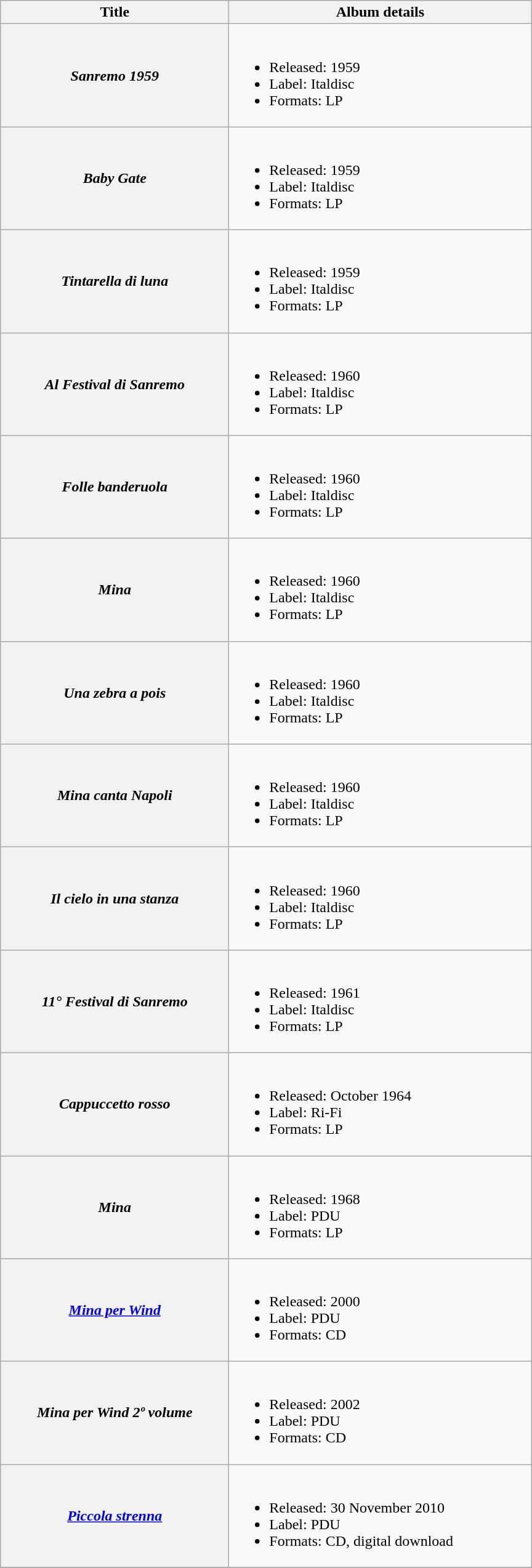<table class="wikitable plainrowheaders" style="text-align:center;">
<tr>
<th style="width:15em;">Title</th>
<th style="width:20em;">Album details</th>
</tr>
<tr>
<th scope="row"><em>Sanremo 1959</em></th>
<td align="left"><br><ul><li>Released: 1959</li><li>Label: Italdisc</li><li>Formats: LP</li></ul></td>
</tr>
<tr>
<th scope="row"><em>Baby Gate</em></th>
<td align="left"><br><ul><li>Released: 1959</li><li>Label: Italdisc</li><li>Formats: LP</li></ul></td>
</tr>
<tr>
<th scope="row"><em>Tintarella di luna</em></th>
<td align="left"><br><ul><li>Released: 1959</li><li>Label: Italdisc</li><li>Formats: LP</li></ul></td>
</tr>
<tr>
<th scope="row"><em>Al Festival di Sanremo</em></th>
<td align="left"><br><ul><li>Released: 1960</li><li>Label: Italdisc</li><li>Formats: LP</li></ul></td>
</tr>
<tr>
<th scope="row"><em>Folle banderuola</em></th>
<td align="left"><br><ul><li>Released: 1960</li><li>Label: Italdisc</li><li>Formats: LP</li></ul></td>
</tr>
<tr>
<th scope="row"><em>Mina</em></th>
<td align="left"><br><ul><li>Released: 1960</li><li>Label: Italdisc</li><li>Formats: LP</li></ul></td>
</tr>
<tr>
<th scope="row"><em>Una zebra a pois</em></th>
<td align="left"><br><ul><li>Released: 1960</li><li>Label: Italdisc</li><li>Formats: LP</li></ul></td>
</tr>
<tr>
<th scope="row"><em>Mina canta Napoli</em></th>
<td align="left"><br><ul><li>Released: 1960</li><li>Label: Italdisc</li><li>Formats: LP</li></ul></td>
</tr>
<tr>
<th scope="row"><em>Il cielo in una stanza</em></th>
<td align="left"><br><ul><li>Released: 1960</li><li>Label: Italdisc</li><li>Formats: LP</li></ul></td>
</tr>
<tr>
<th scope="row"><em>11° Festival di Sanremo</em></th>
<td align="left"><br><ul><li>Released: 1961</li><li>Label: Italdisc</li><li>Formats: LP</li></ul></td>
</tr>
<tr>
<th scope="row"><em>Cappuccetto rosso</em></th>
<td align="left"><br><ul><li>Released: October 1964</li><li>Label: Ri-Fi</li><li>Formats: LP</li></ul></td>
</tr>
<tr>
<th scope="row"><em>Mina</em></th>
<td align="left"><br><ul><li>Released: 1968</li><li>Label: PDU</li><li>Formats: LP</li></ul></td>
</tr>
<tr>
<th scope="row"><em><a href='#'>Mina per Wind</a></em></th>
<td align="left"><br><ul><li>Released: 2000</li><li>Label: PDU</li><li>Formats: CD</li></ul></td>
</tr>
<tr>
<th scope="row"><em>Mina per Wind 2º volume</em></th>
<td align="left"><br><ul><li>Released: 2002</li><li>Label: PDU</li><li>Formats: CD</li></ul></td>
</tr>
<tr>
<th scope="row"><em><a href='#'>Piccola strenna</a></em></th>
<td align="left"><br><ul><li>Released: 30 November 2010</li><li>Label: PDU</li><li>Formats: CD, digital download</li></ul></td>
</tr>
<tr>
</tr>
</table>
